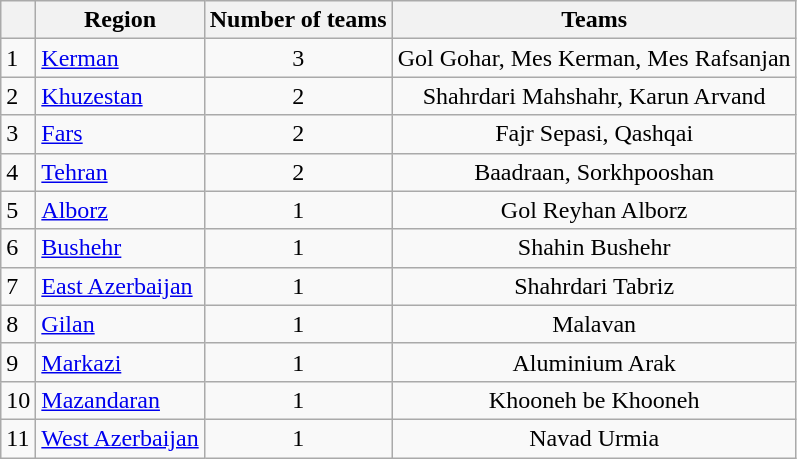<table class="wikitable">
<tr>
<th></th>
<th>Region</th>
<th>Number of teams</th>
<th>Teams</th>
</tr>
<tr>
<td>1</td>
<td><a href='#'>Kerman</a></td>
<td align="center">3</td>
<td align="center">Gol Gohar, Mes Kerman, Mes Rafsanjan</td>
</tr>
<tr>
<td>2</td>
<td><a href='#'>Khuzestan</a></td>
<td align="center">2</td>
<td align="center">Shahrdari Mahshahr, Karun Arvand</td>
</tr>
<tr>
<td>3</td>
<td><a href='#'>Fars</a></td>
<td align="center">2</td>
<td align="center">Fajr Sepasi, Qashqai</td>
</tr>
<tr>
<td>4</td>
<td><a href='#'>Tehran</a></td>
<td align="center">2</td>
<td align="center">Baadraan, Sorkhpooshan</td>
</tr>
<tr>
<td>5</td>
<td><a href='#'>Alborz</a></td>
<td align="center">1</td>
<td align="center">Gol Reyhan Alborz</td>
</tr>
<tr>
<td>6</td>
<td><a href='#'>Bushehr</a></td>
<td align="center">1</td>
<td align="center">Shahin Bushehr</td>
</tr>
<tr>
<td>7</td>
<td><a href='#'>East Azerbaijan</a></td>
<td align="center">1</td>
<td align="center">Shahrdari Tabriz</td>
</tr>
<tr>
<td>8</td>
<td><a href='#'>Gilan</a></td>
<td align="center">1</td>
<td align="center">Malavan</td>
</tr>
<tr>
<td>9</td>
<td><a href='#'>Markazi</a></td>
<td align="center">1</td>
<td align="center">Aluminium Arak</td>
</tr>
<tr>
<td>10</td>
<td><a href='#'>Mazandaran</a></td>
<td align="center">1</td>
<td align="center">Khooneh be Khooneh</td>
</tr>
<tr>
<td>11</td>
<td><a href='#'>West Azerbaijan</a></td>
<td align="center">1</td>
<td align="center">Navad Urmia</td>
</tr>
</table>
